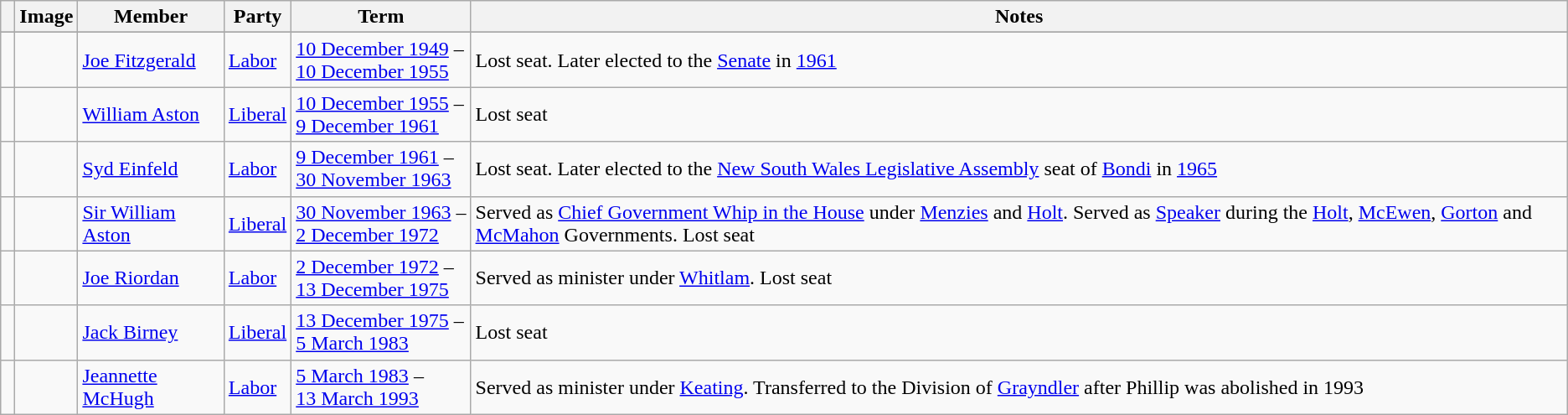<table class="wikitable sortable style="text-align:center">
<tr>
<th></th>
<th>Image</th>
<th>Member</th>
<th>Party</th>
<th>Term</th>
<th>Notes</th>
</tr>
<tr>
</tr>
<tr>
<td> </td>
<td></td>
<td><a href='#'>Joe Fitzgerald</a><br></td>
<td><a href='#'>Labor</a></td>
<td nowrap><a href='#'>10 December 1949</a> –<br><a href='#'>10 December 1955</a></td>
<td>Lost seat. Later elected to the <a href='#'>Senate</a> in <a href='#'>1961</a></td>
</tr>
<tr>
<td> </td>
<td></td>
<td><a href='#'>William Aston</a><br></td>
<td><a href='#'>Liberal</a></td>
<td nowrap><a href='#'>10 December 1955</a> –<br><a href='#'>9 December 1961</a></td>
<td>Lost seat</td>
</tr>
<tr>
<td> </td>
<td></td>
<td><a href='#'>Syd Einfeld</a><br></td>
<td><a href='#'>Labor</a></td>
<td nowrap><a href='#'>9 December 1961</a> –<br><a href='#'>30 November 1963</a></td>
<td>Lost seat. Later elected to the <a href='#'>New South Wales Legislative Assembly</a> seat of <a href='#'>Bondi</a> in <a href='#'>1965</a></td>
</tr>
<tr>
<td> </td>
<td></td>
<td><a href='#'>Sir William Aston</a><br></td>
<td><a href='#'>Liberal</a></td>
<td nowrap><a href='#'>30 November 1963</a> –<br><a href='#'>2 December 1972</a></td>
<td>Served as <a href='#'>Chief Government Whip in the House</a> under <a href='#'>Menzies</a> and <a href='#'>Holt</a>. Served as <a href='#'>Speaker</a> during the <a href='#'>Holt</a>, <a href='#'>McEwen</a>, <a href='#'>Gorton</a> and <a href='#'>McMahon</a> Governments. Lost seat</td>
</tr>
<tr>
<td> </td>
<td></td>
<td><a href='#'>Joe Riordan</a><br></td>
<td><a href='#'>Labor</a></td>
<td nowrap><a href='#'>2 December 1972</a> –<br><a href='#'>13 December 1975</a></td>
<td>Served as minister under <a href='#'>Whitlam</a>. Lost seat</td>
</tr>
<tr>
<td> </td>
<td></td>
<td><a href='#'>Jack Birney</a><br></td>
<td><a href='#'>Liberal</a></td>
<td nowrap><a href='#'>13 December 1975</a> –<br><a href='#'>5 March 1983</a></td>
<td>Lost seat</td>
</tr>
<tr>
<td> </td>
<td></td>
<td><a href='#'>Jeannette McHugh</a><br></td>
<td><a href='#'>Labor</a></td>
<td nowrap><a href='#'>5 March 1983</a> –<br><a href='#'>13 March 1993</a></td>
<td>Served as minister under <a href='#'>Keating</a>. Transferred to the Division of <a href='#'>Grayndler</a> after Phillip was abolished in 1993</td>
</tr>
</table>
